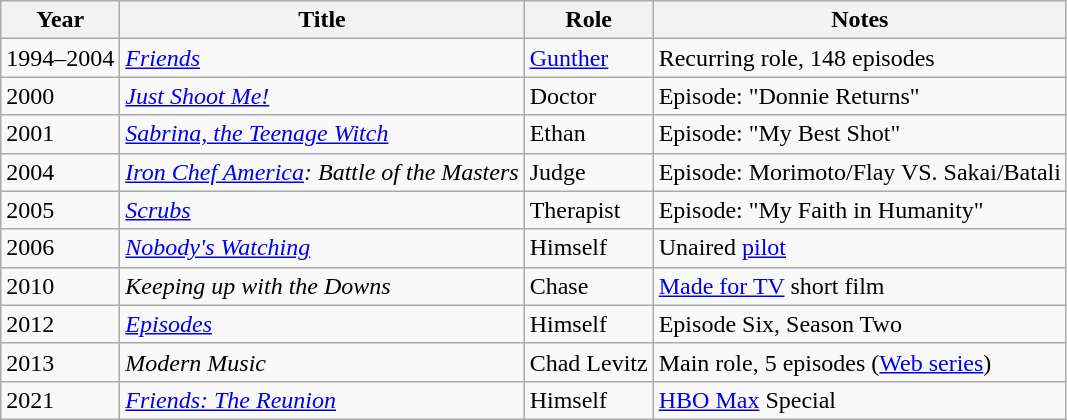<table class="wikitable sortable">
<tr>
<th>Year</th>
<th>Title</th>
<th>Role</th>
<th class="unsortable">Notes</th>
</tr>
<tr>
<td>1994–2004</td>
<td><em><a href='#'>Friends</a></em></td>
<td><a href='#'>Gunther</a></td>
<td>Recurring role, 148 episodes</td>
</tr>
<tr>
<td>2000</td>
<td><em><a href='#'>Just Shoot Me!</a></em></td>
<td>Doctor</td>
<td>Episode: "Donnie Returns"</td>
</tr>
<tr>
<td>2001</td>
<td><em><a href='#'>Sabrina, the Teenage Witch</a></em></td>
<td>Ethan</td>
<td>Episode: "My Best Shot"</td>
</tr>
<tr>
<td>2004</td>
<td><em><a href='#'>Iron Chef America</a>: Battle of the Masters</em></td>
<td>Judge</td>
<td>Episode: Morimoto/Flay VS. Sakai/Batali</td>
</tr>
<tr>
<td>2005</td>
<td><em><a href='#'>Scrubs</a></em></td>
<td>Therapist</td>
<td>Episode: "My Faith in Humanity"</td>
</tr>
<tr>
<td>2006</td>
<td><em><a href='#'>Nobody's Watching</a></em></td>
<td>Himself</td>
<td>Unaired <a href='#'>pilot</a></td>
</tr>
<tr>
<td>2010</td>
<td><em>Keeping up with the Downs</em></td>
<td>Chase</td>
<td><a href='#'>Made for TV</a> short film</td>
</tr>
<tr>
<td>2012</td>
<td><em><a href='#'>Episodes</a></em></td>
<td>Himself</td>
<td>Episode Six, Season Two</td>
</tr>
<tr>
<td>2013</td>
<td><em>Modern Music</em></td>
<td>Chad Levitz</td>
<td>Main role, 5 episodes (<a href='#'>Web series</a>)</td>
</tr>
<tr>
<td>2021</td>
<td><em><a href='#'>Friends: The Reunion</a></em></td>
<td>Himself</td>
<td><a href='#'>HBO Max</a> Special</td>
</tr>
</table>
